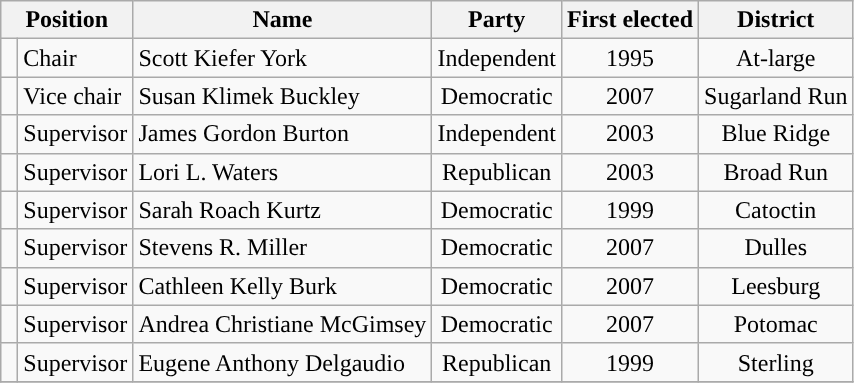<table class="wikitable">
<tr>
<th colspan="2" align="center" valign="bottom">Position</th>
<th style="text-align:center;">Name</th>
<th valign="bottom">Party</th>
<th valign="bottom" align="center">First elected</th>
<th valign="bottom" align="center">District</th>
</tr>
<tr>
<td style="background-color:"> </td>
<td>Chair</td>
<td>Scott Kiefer York</td>
<td style="text-align:center;">Independent</td>
<td style="text-align:center;">1995</td>
<td style="text-align:center;">At-large</td>
</tr>
<tr>
<td style="background-color:"> </td>
<td>Vice chair</td>
<td>Susan Klimek Buckley</td>
<td style="text-align:center;">Democratic</td>
<td style="text-align:center;">2007</td>
<td style="text-align:center;">Sugarland Run</td>
</tr>
<tr>
<td style="background-color:"> </td>
<td>Supervisor</td>
<td>James Gordon Burton</td>
<td style="text-align:center;">Independent</td>
<td style="text-align:center;">2003</td>
<td style="text-align:center;">Blue Ridge</td>
</tr>
<tr>
<td style="background-color:"> </td>
<td>Supervisor</td>
<td>Lori L. Waters</td>
<td style="text-align:center;">Republican</td>
<td style="text-align:center;">2003</td>
<td style="text-align:center;">Broad Run</td>
</tr>
<tr>
<td style="background-color:"> </td>
<td>Supervisor</td>
<td>Sarah Roach Kurtz</td>
<td style="text-align:center;">Democratic</td>
<td style="text-align:center;">1999</td>
<td style="text-align:center;">Catoctin</td>
</tr>
<tr>
<td style="background-color:"> </td>
<td>Supervisor</td>
<td>Stevens R. Miller</td>
<td style="text-align:center;">Democratic</td>
<td style="text-align:center;">2007</td>
<td style="text-align:center;">Dulles</td>
</tr>
<tr>
<td style="background-color:"> </td>
<td>Supervisor</td>
<td>Cathleen Kelly Burk</td>
<td style="text-align:center;">Democratic</td>
<td style="text-align:center;">2007</td>
<td style="text-align:center;">Leesburg</td>
</tr>
<tr>
<td style="background-color:"> </td>
<td>Supervisor</td>
<td>Andrea Christiane McGimsey</td>
<td style="text-align:center;">Democratic</td>
<td style="text-align:center;">2007</td>
<td style="text-align:center;">Potomac</td>
</tr>
<tr>
<td style="background-color:"> </td>
<td>Supervisor</td>
<td>Eugene Anthony Delgaudio</td>
<td style="text-align:center;">Republican</td>
<td style="text-align:center;">1999</td>
<td style="text-align:center;">Sterling</td>
</tr>
<tr>
</tr>
</table>
